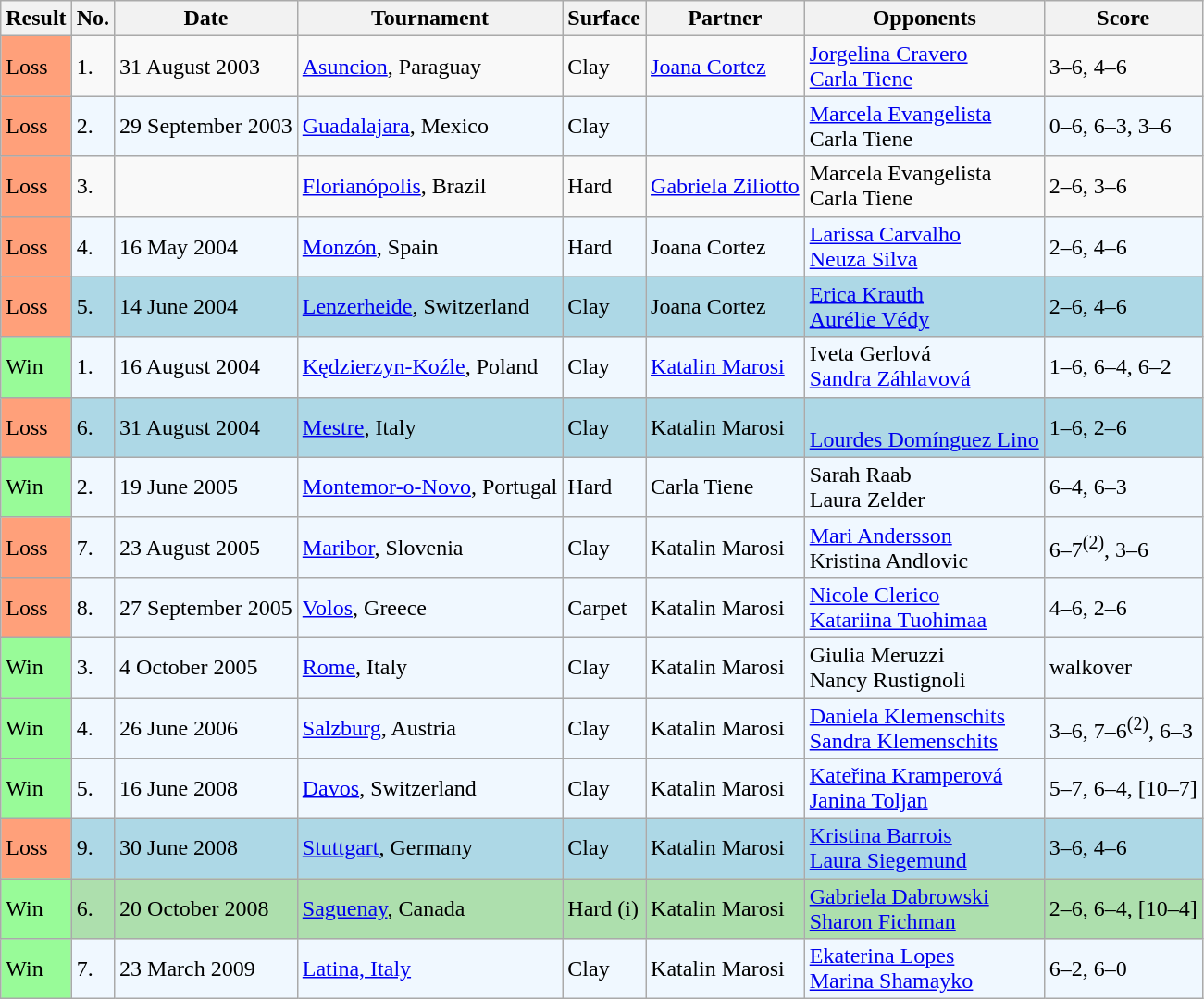<table class="sortable wikitable">
<tr>
<th>Result</th>
<th>No.</th>
<th>Date</th>
<th>Tournament</th>
<th>Surface</th>
<th>Partner</th>
<th>Opponents</th>
<th class="unsortable">Score</th>
</tr>
<tr>
<td style="background:#ffa07a;">Loss</td>
<td>1.</td>
<td>31 August 2003</td>
<td><a href='#'>Asuncion</a>, Paraguay</td>
<td>Clay</td>
<td> <a href='#'>Joana Cortez</a></td>
<td> <a href='#'>Jorgelina Cravero</a> <br>  <a href='#'>Carla Tiene</a></td>
<td>3–6, 4–6</td>
</tr>
<tr style="background:#f0f8ff;">
<td style="background:#ffa07a;">Loss</td>
<td>2.</td>
<td>29 September 2003</td>
<td><a href='#'>Guadalajara</a>, Mexico</td>
<td>Clay</td>
<td></td>
<td> <a href='#'>Marcela Evangelista</a> <br>  Carla Tiene</td>
<td>0–6, 6–3, 3–6</td>
</tr>
<tr>
<td style="background:#ffa07a;">Loss</td>
<td>3.</td>
<td></td>
<td><a href='#'>Florianópolis</a>, Brazil</td>
<td>Hard</td>
<td> <a href='#'>Gabriela Ziliotto</a></td>
<td> Marcela Evangelista <br>  Carla Tiene</td>
<td>2–6, 3–6</td>
</tr>
<tr style="background:#f0f8ff;">
<td style="background:#ffa07a;">Loss</td>
<td>4.</td>
<td>16 May 2004</td>
<td><a href='#'>Monzón</a>, Spain</td>
<td>Hard</td>
<td> Joana Cortez</td>
<td> <a href='#'>Larissa Carvalho</a> <br>  <a href='#'>Neuza Silva</a></td>
<td>2–6, 4–6</td>
</tr>
<tr style="background:lightblue;">
<td style="background:#ffa07a;">Loss</td>
<td>5.</td>
<td>14 June 2004</td>
<td><a href='#'>Lenzerheide</a>, Switzerland</td>
<td>Clay</td>
<td> Joana Cortez</td>
<td> <a href='#'>Erica Krauth</a> <br>  <a href='#'>Aurélie Védy</a></td>
<td>2–6, 4–6</td>
</tr>
<tr style="background:#f0f8ff;">
<td style="background:#98fb98;">Win</td>
<td>1.</td>
<td>16 August 2004</td>
<td><a href='#'>Kędzierzyn-Koźle</a>, Poland</td>
<td>Clay</td>
<td> <a href='#'>Katalin Marosi</a></td>
<td> Iveta Gerlová <br>  <a href='#'>Sandra Záhlavová</a></td>
<td>1–6, 6–4, 6–2</td>
</tr>
<tr style="background:lightblue;">
<td style="background:#ffa07a;">Loss</td>
<td>6.</td>
<td>31 August 2004</td>
<td><a href='#'>Mestre</a>, Italy</td>
<td>Clay</td>
<td> Katalin Marosi</td>
<td> <br>  <a href='#'>Lourdes Domínguez Lino</a></td>
<td>1–6, 2–6</td>
</tr>
<tr style="background:#f0f8ff;">
<td style="background:#98fb98;">Win</td>
<td>2.</td>
<td>19 June 2005</td>
<td><a href='#'>Montemor-o-Novo</a>, Portugal</td>
<td>Hard</td>
<td> Carla Tiene</td>
<td> Sarah Raab <br>  Laura Zelder</td>
<td>6–4, 6–3</td>
</tr>
<tr style="background:#f0f8ff;">
<td style="background:#ffa07a;">Loss</td>
<td>7.</td>
<td>23 August 2005</td>
<td><a href='#'>Maribor</a>, Slovenia</td>
<td>Clay</td>
<td> Katalin Marosi</td>
<td> <a href='#'>Mari Andersson</a> <br>  Kristina Andlovic</td>
<td>6–7<sup>(2)</sup>, 3–6</td>
</tr>
<tr style="background:#f0f8ff;">
<td style="background:#ffa07a;">Loss</td>
<td>8.</td>
<td>27 September 2005</td>
<td><a href='#'>Volos</a>, Greece</td>
<td>Carpet</td>
<td> Katalin Marosi</td>
<td> <a href='#'>Nicole Clerico</a> <br>  <a href='#'>Katariina Tuohimaa</a></td>
<td>4–6, 2–6</td>
</tr>
<tr style="background:#f0f8ff;">
<td style="background:#98fb98;">Win</td>
<td>3.</td>
<td>4 October 2005</td>
<td><a href='#'>Rome</a>, Italy</td>
<td>Clay</td>
<td> Katalin Marosi</td>
<td> Giulia Meruzzi <br>  Nancy Rustignoli</td>
<td>walkover</td>
</tr>
<tr style="background:#f0f8ff;">
<td style="background:#98fb98;">Win</td>
<td>4.</td>
<td>26 June 2006</td>
<td><a href='#'>Salzburg</a>, Austria</td>
<td>Clay</td>
<td> Katalin Marosi</td>
<td> <a href='#'>Daniela Klemenschits</a> <br>  <a href='#'>Sandra Klemenschits</a></td>
<td>3–6, 7–6<sup>(2)</sup>, 6–3</td>
</tr>
<tr style="background:#f0f8ff;">
<td style="background:#98fb98;">Win</td>
<td>5.</td>
<td>16 June 2008</td>
<td><a href='#'>Davos</a>, Switzerland</td>
<td>Clay</td>
<td> Katalin Marosi</td>
<td> <a href='#'>Kateřina Kramperová</a> <br>  <a href='#'>Janina Toljan</a></td>
<td>5–7, 6–4, [10–7]</td>
</tr>
<tr style="background:lightblue;">
<td style="background:#ffa07a;">Loss</td>
<td>9.</td>
<td>30 June 2008</td>
<td><a href='#'>Stuttgart</a>, Germany</td>
<td>Clay</td>
<td> Katalin Marosi</td>
<td> <a href='#'>Kristina Barrois</a> <br>  <a href='#'>Laura Siegemund</a></td>
<td>3–6, 4–6</td>
</tr>
<tr style="background:#addfad;">
<td style="background:#98fb98;">Win</td>
<td>6.</td>
<td>20 October 2008</td>
<td><a href='#'>Saguenay</a>, Canada</td>
<td>Hard (i)</td>
<td> Katalin Marosi</td>
<td> <a href='#'>Gabriela Dabrowski</a> <br>  <a href='#'>Sharon Fichman</a></td>
<td>2–6, 6–4, [10–4]</td>
</tr>
<tr style="background:#f0f8ff;">
<td style="background:#98fb98;">Win</td>
<td>7.</td>
<td>23 March 2009</td>
<td><a href='#'>Latina, Italy</a></td>
<td>Clay</td>
<td> Katalin Marosi</td>
<td> <a href='#'>Ekaterina Lopes</a> <br>  <a href='#'>Marina Shamayko</a></td>
<td>6–2, 6–0</td>
</tr>
</table>
